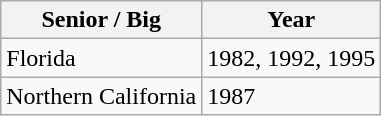<table class="wikitable">
<tr>
<th>Senior / Big</th>
<th>Year</th>
</tr>
<tr>
<td> Florida</td>
<td>1982, 1992, 1995</td>
</tr>
<tr>
<td> Northern California</td>
<td>1987</td>
</tr>
</table>
